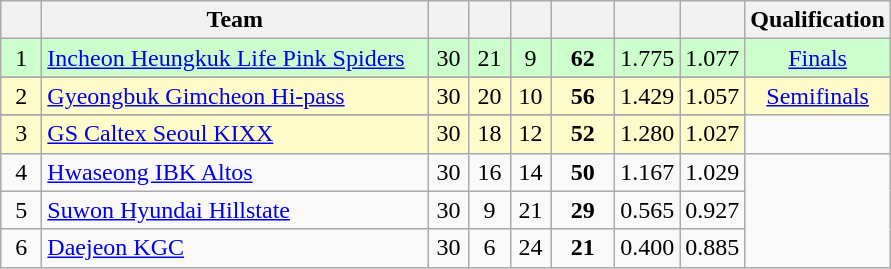<table class="wikitable" style="text-align:center;">
<tr>
<th width=20></th>
<th width=250>Team</th>
<th width=20></th>
<th width=20></th>
<th width=20></th>
<th width=35></th>
<th width=35></th>
<th width=35></th>
<th width=50>Qualification</th>
</tr>
<tr bgcolor=#ccffcc>
<td>1</td>
<td align=left><a href='#'>Incheon Heungkuk Life Pink Spiders</a></td>
<td>30</td>
<td>21</td>
<td>9</td>
<td><strong>62</strong></td>
<td>1.775</td>
<td>1.077</td>
<td><a href='#'>Finals</a></td>
</tr>
<tr>
</tr>
<tr bgcolor=#fffccc>
<td>2</td>
<td align=left><a href='#'>Gyeongbuk Gimcheon Hi-pass</a></td>
<td>30</td>
<td>20</td>
<td>10</td>
<td><strong>56</strong></td>
<td>1.429</td>
<td>1.057</td>
<td rowspan="2"><a href='#'>Semifinals</a></td>
</tr>
<tr>
</tr>
<tr bgcolor=#fffccc>
<td>3</td>
<td align=left><a href='#'>GS Caltex Seoul KIXX</a></td>
<td>30</td>
<td>18</td>
<td>12</td>
<td><strong>52</strong></td>
<td>1.280</td>
<td>1.027</td>
</tr>
<tr>
<td>4</td>
<td align=left><a href='#'>Hwaseong IBK Altos</a></td>
<td>30</td>
<td>16</td>
<td>14</td>
<td><strong>50</strong></td>
<td>1.167</td>
<td>1.029</td>
<td rowspan="3"></td>
</tr>
<tr>
<td>5</td>
<td align=left><a href='#'>Suwon Hyundai Hillstate</a></td>
<td>30</td>
<td>9</td>
<td>21</td>
<td><strong>29</strong></td>
<td>0.565</td>
<td>0.927</td>
</tr>
<tr>
<td>6</td>
<td align=left><a href='#'>Daejeon KGC</a></td>
<td>30</td>
<td>6</td>
<td>24</td>
<td><strong>21</strong></td>
<td>0.400</td>
<td>0.885</td>
</tr>
</table>
